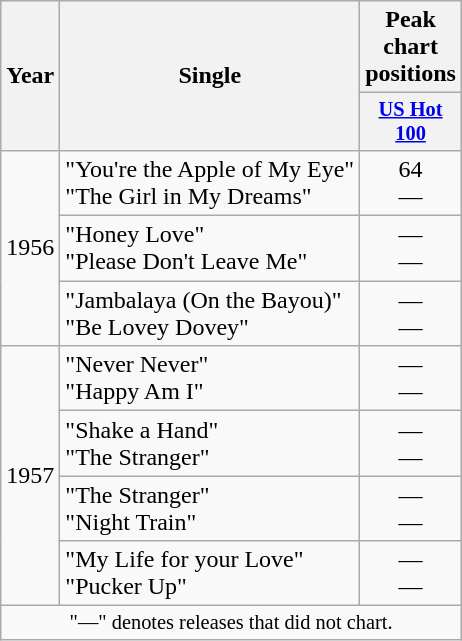<table class="wikitable" style="text-align:center;">
<tr>
<th style="text-align:center;" rowspan="2">Year</th>
<th style="text-align:center;" rowspan="2">Single</th>
<th style="text-align:center;" colspan="1">Peak chart positions</th>
</tr>
<tr>
<th scope=col style="width:2.5em;font-size:85%"><a href='#'>US Hot 100</a><br></th>
</tr>
<tr>
<td rowspan="3">1956</td>
<td style="text-align:left;">"You're the Apple of My Eye"<br>"The Girl in My Dreams"</td>
<td>64<br>—</td>
</tr>
<tr>
<td style="text-align:left;">"Honey Love"<br>"Please Don't Leave Me"</td>
<td>—<br>—</td>
</tr>
<tr>
<td style="text-align:left;">"Jambalaya (On the Bayou)"<br>"Be Lovey Dovey"</td>
<td>—<br>—</td>
</tr>
<tr>
<td rowspan="4">1957</td>
<td style="text-align:left;">"Never Never"<br>"Happy Am I"</td>
<td>—<br>—</td>
</tr>
<tr>
<td style="text-align:left;">"Shake a Hand"<br>"The Stranger"</td>
<td>—<br>—</td>
</tr>
<tr>
<td style="text-align:left;">"The Stranger"<br>"Night Train"</td>
<td>—<br>—</td>
</tr>
<tr>
<td style="text-align:left;">"My Life for your Love"<br>"Pucker Up"</td>
<td>—<br>—</td>
</tr>
<tr>
<td colspan="11" style="text-align:center; font-size:85%">"—" denotes releases that did not chart.</td>
</tr>
</table>
